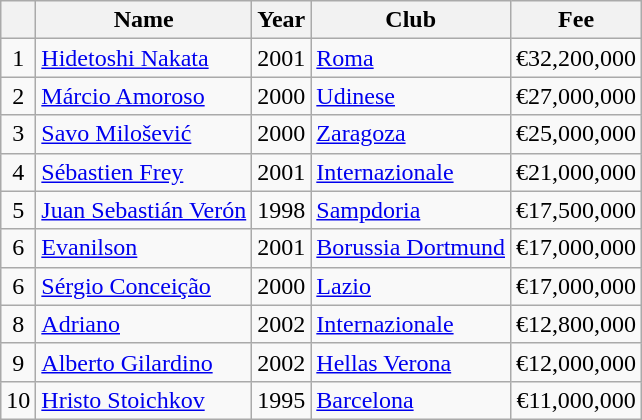<table class="wikitable sortable" style="text-align: center">
<tr>
<th></th>
<th>Name</th>
<th>Year</th>
<th>Club</th>
<th>Fee</th>
</tr>
<tr>
<td>1</td>
<td align="left"> <a href='#'>Hidetoshi Nakata</a></td>
<td>2001</td>
<td align="left"> <a href='#'>Roma</a></td>
<td>€32,200,000</td>
</tr>
<tr>
<td>2</td>
<td align="left"> <a href='#'>Márcio Amoroso</a></td>
<td>2000</td>
<td align="left"> <a href='#'>Udinese</a></td>
<td>€27,000,000</td>
</tr>
<tr>
<td>3</td>
<td align="left"> <a href='#'>Savo Milošević</a></td>
<td>2000</td>
<td align="left"> <a href='#'>Zaragoza</a></td>
<td>€25,000,000</td>
</tr>
<tr>
<td>4</td>
<td align="left"> <a href='#'>Sébastien Frey</a></td>
<td>2001</td>
<td align="left"> <a href='#'>Internazionale</a></td>
<td>€21,000,000</td>
</tr>
<tr>
<td>5</td>
<td align="left"> <a href='#'>Juan Sebastián Verón</a></td>
<td>1998</td>
<td align="left"> <a href='#'>Sampdoria</a></td>
<td>€17,500,000</td>
</tr>
<tr>
<td>6</td>
<td align="left"> <a href='#'>Evanilson</a></td>
<td>2001</td>
<td align="left"> <a href='#'>Borussia Dortmund</a></td>
<td>€17,000,000</td>
</tr>
<tr>
<td>6</td>
<td align="left"> <a href='#'>Sérgio Conceição</a></td>
<td>2000</td>
<td align="left"> <a href='#'>Lazio</a></td>
<td>€17,000,000</td>
</tr>
<tr>
<td>8</td>
<td align="left"> <a href='#'>Adriano</a></td>
<td>2002</td>
<td align="left"> <a href='#'>Internazionale</a></td>
<td>€12,800,000</td>
</tr>
<tr>
<td>9</td>
<td align="left"> <a href='#'>Alberto Gilardino</a></td>
<td>2002</td>
<td align="left"> <a href='#'>Hellas Verona</a></td>
<td>€12,000,000</td>
</tr>
<tr>
<td>10</td>
<td align="left"> <a href='#'>Hristo Stoichkov</a></td>
<td>1995</td>
<td align="left"> <a href='#'>Barcelona</a></td>
<td>€11,000,000</td>
</tr>
</table>
